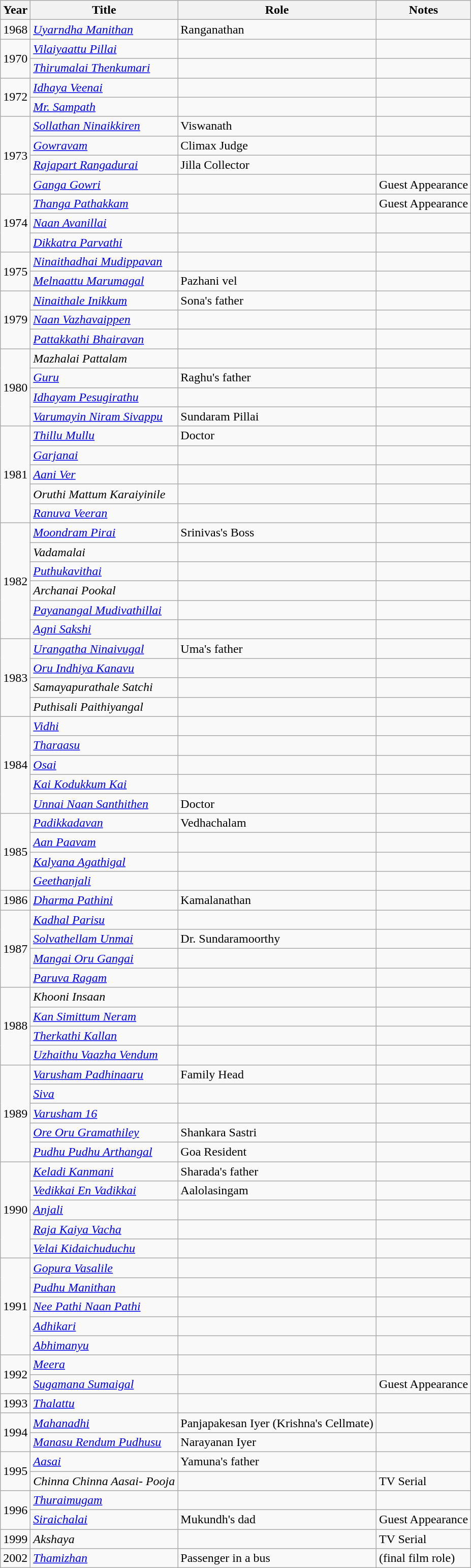<table class="wikitable sortable">
<tr>
<th>Year</th>
<th>Title</th>
<th>Role</th>
<th>Notes</th>
</tr>
<tr>
<td>1968</td>
<td><em><a href='#'>Uyarndha Manithan</a></em></td>
<td>Ranganathan</td>
<td></td>
</tr>
<tr>
<td rowspan="2">1970</td>
<td><em><a href='#'>Vilaiyaattu Pillai</a></em></td>
<td></td>
<td></td>
</tr>
<tr>
<td><em><a href='#'>Thirumalai Thenkumari</a></em></td>
<td></td>
<td></td>
</tr>
<tr>
<td rowspan="2">1972</td>
<td><em><a href='#'>Idhaya Veenai</a></em></td>
<td></td>
<td></td>
</tr>
<tr>
<td><em><a href='#'>Mr. Sampath</a></em></td>
<td></td>
<td></td>
</tr>
<tr>
<td rowspan="4">1973</td>
<td><em><a href='#'>Sollathan Ninaikkiren</a></em></td>
<td>Viswanath</td>
<td></td>
</tr>
<tr>
<td><em><a href='#'>Gowravam</a></em></td>
<td>Climax Judge</td>
<td></td>
</tr>
<tr>
<td><em><a href='#'>Rajapart Rangadurai</a></em></td>
<td>Jilla Collector</td>
<td></td>
</tr>
<tr>
<td><em><a href='#'>Ganga Gowri</a></em></td>
<td></td>
<td>Guest Appearance</td>
</tr>
<tr>
<td rowspan="3">1974</td>
<td><em><a href='#'>Thanga Pathakkam</a></em></td>
<td></td>
<td>Guest Appearance</td>
</tr>
<tr>
<td><em><a href='#'>Naan Avanillai</a></em></td>
<td></td>
<td></td>
</tr>
<tr>
<td><em><a href='#'>Dikkatra Parvathi</a></em></td>
<td></td>
<td></td>
</tr>
<tr>
<td rowspan="2">1975</td>
<td><em><a href='#'>Ninaithadhai Mudippavan</a></em></td>
<td></td>
<td></td>
</tr>
<tr>
<td><em><a href='#'>Melnaattu Marumagal</a></em></td>
<td>Pazhani vel</td>
<td></td>
</tr>
<tr>
<td rowspan="3">1979</td>
<td><em><a href='#'>Ninaithale Inikkum</a></em></td>
<td>Sona's father</td>
<td></td>
</tr>
<tr>
<td><em><a href='#'>Naan Vazhavaippen</a></em></td>
<td></td>
<td></td>
</tr>
<tr>
<td><em><a href='#'>Pattakkathi Bhairavan</a></em></td>
<td></td>
<td></td>
</tr>
<tr>
<td rowspan="4">1980</td>
<td><em>Mazhalai Pattalam</em></td>
<td></td>
<td></td>
</tr>
<tr>
<td><em><a href='#'>Guru</a></em></td>
<td>Raghu's father</td>
<td></td>
</tr>
<tr>
<td><em><a href='#'>Idhayam Pesugirathu</a></em></td>
<td></td>
<td></td>
</tr>
<tr>
<td><em><a href='#'>Varumayin Niram Sivappu</a></em></td>
<td>Sundaram Pillai</td>
<td></td>
</tr>
<tr>
<td rowspan="5">1981</td>
<td><em><a href='#'>Thillu Mullu</a></em></td>
<td>Doctor</td>
<td></td>
</tr>
<tr>
<td><em><a href='#'>Garjanai</a></em></td>
<td></td>
<td></td>
</tr>
<tr>
<td><em><a href='#'>Aani Ver</a></em></td>
<td></td>
<td></td>
</tr>
<tr>
<td><em>Oruthi Mattum Karaiyinile</em></td>
<td></td>
<td></td>
</tr>
<tr>
<td><em><a href='#'>Ranuva Veeran</a></em></td>
<td></td>
<td></td>
</tr>
<tr>
<td rowspan="6">1982</td>
<td><em><a href='#'>Moondram Pirai</a></em></td>
<td>Srinivas's Boss</td>
<td></td>
</tr>
<tr>
<td><em>Vadamalai</em></td>
<td></td>
<td></td>
</tr>
<tr>
<td><em><a href='#'>Puthukavithai</a></em></td>
<td></td>
<td></td>
</tr>
<tr>
<td><em>Archanai Pookal</em></td>
<td></td>
<td></td>
</tr>
<tr>
<td><em><a href='#'>Payanangal Mudivathillai</a></em></td>
<td></td>
<td></td>
</tr>
<tr>
<td><em><a href='#'>Agni Sakshi</a></em></td>
<td></td>
<td></td>
</tr>
<tr>
<td rowspan="4">1983</td>
<td><em><a href='#'>Urangatha Ninaivugal</a></em></td>
<td>Uma's father</td>
<td></td>
</tr>
<tr>
<td><em><a href='#'>Oru Indhiya Kanavu</a></em></td>
<td></td>
<td></td>
</tr>
<tr>
<td><em>Samayapurathale Satchi</em></td>
<td></td>
<td></td>
</tr>
<tr>
<td><em>Puthisali Paithiyangal</em></td>
<td></td>
<td></td>
</tr>
<tr>
<td rowspan="5">1984</td>
<td><em><a href='#'>Vidhi</a></em></td>
<td></td>
<td></td>
</tr>
<tr>
<td><em><a href='#'>Tharaasu</a></em></td>
<td></td>
<td></td>
</tr>
<tr>
<td><em><a href='#'>Osai</a></em></td>
<td></td>
<td></td>
</tr>
<tr>
<td><em><a href='#'>Kai Kodukkum Kai</a></em></td>
<td></td>
<td></td>
</tr>
<tr>
<td><em><a href='#'>Unnai Naan Santhithen</a></em></td>
<td>Doctor</td>
<td></td>
</tr>
<tr>
<td rowspan="4">1985</td>
<td><em><a href='#'>Padikkadavan</a></em></td>
<td>Vedhachalam</td>
<td></td>
</tr>
<tr>
<td><em><a href='#'>Aan Paavam</a></em></td>
<td></td>
<td></td>
</tr>
<tr>
<td><em><a href='#'>Kalyana Agathigal</a></em></td>
<td></td>
<td></td>
</tr>
<tr>
<td><em><a href='#'>Geethanjali</a></em></td>
<td></td>
<td></td>
</tr>
<tr>
<td>1986</td>
<td><em><a href='#'>Dharma Pathini</a></em></td>
<td>Kamalanathan</td>
<td></td>
</tr>
<tr>
<td rowspan="4">1987</td>
<td><em><a href='#'>Kadhal Parisu</a></em></td>
<td></td>
<td></td>
</tr>
<tr>
<td><em><a href='#'>Solvathellam Unmai</a></em></td>
<td>Dr. Sundaramoorthy</td>
<td></td>
</tr>
<tr>
<td><em><a href='#'>Mangai Oru Gangai</a></em></td>
<td></td>
<td></td>
</tr>
<tr>
<td><em><a href='#'>Paruva Ragam</a></em></td>
<td></td>
<td></td>
</tr>
<tr>
<td rowspan="4">1988</td>
<td><em>Khooni Insaan</em></td>
<td></td>
<td></td>
</tr>
<tr>
<td><em><a href='#'>Kan Simittum Neram</a></em></td>
<td></td>
<td></td>
</tr>
<tr>
<td><em><a href='#'>Therkathi Kallan</a></em></td>
<td></td>
<td></td>
</tr>
<tr>
<td><em><a href='#'>Uzhaithu Vaazha Vendum</a></em></td>
<td></td>
<td></td>
</tr>
<tr>
<td rowspan="5">1989</td>
<td><em><a href='#'>Varusham Padhinaaru</a></em></td>
<td>Family Head</td>
<td></td>
</tr>
<tr>
<td><em><a href='#'>Siva</a></em></td>
<td></td>
<td></td>
</tr>
<tr>
<td><em><a href='#'>Varusham 16</a></em></td>
<td></td>
<td></td>
</tr>
<tr>
<td><em><a href='#'>Ore Oru Gramathiley</a></em></td>
<td>Shankara Sastri</td>
<td></td>
</tr>
<tr>
<td><em><a href='#'>Pudhu Pudhu Arthangal</a></em></td>
<td>Goa Resident</td>
<td></td>
</tr>
<tr>
<td rowspan="5">1990</td>
<td><em><a href='#'>Keladi Kanmani</a></em></td>
<td>Sharada's father</td>
<td></td>
</tr>
<tr>
<td><em><a href='#'>Vedikkai En Vadikkai</a></em></td>
<td>Aalolasingam</td>
<td></td>
</tr>
<tr>
<td><em><a href='#'>Anjali</a></em></td>
<td></td>
<td></td>
</tr>
<tr>
<td><em><a href='#'>Raja Kaiya Vacha</a></em></td>
<td></td>
<td></td>
</tr>
<tr>
<td><em><a href='#'>Velai Kidaichuduchu</a></em></td>
<td></td>
<td></td>
</tr>
<tr>
<td rowspan="5">1991</td>
<td><em><a href='#'>Gopura Vasalile</a></em></td>
<td></td>
<td></td>
</tr>
<tr>
<td><em><a href='#'>Pudhu Manithan</a></em></td>
<td></td>
<td></td>
</tr>
<tr>
<td><em><a href='#'>Nee Pathi Naan Pathi</a></em></td>
<td></td>
<td></td>
</tr>
<tr>
<td><em><a href='#'>Adhikari</a></em></td>
<td></td>
<td></td>
</tr>
<tr>
<td><em><a href='#'>Abhimanyu</a></em></td>
<td></td>
<td></td>
</tr>
<tr>
<td rowspan="2">1992</td>
<td><em><a href='#'>Meera</a></em></td>
<td></td>
<td></td>
</tr>
<tr>
<td><em><a href='#'>Sugamana Sumaigal</a></em></td>
<td></td>
<td>Guest Appearance</td>
</tr>
<tr>
<td>1993</td>
<td><em><a href='#'>Thalattu</a></em></td>
<td></td>
<td></td>
</tr>
<tr>
<td rowspan="2">1994</td>
<td><em><a href='#'>Mahanadhi</a></em></td>
<td>Panjapakesan Iyer (Krishna's Cellmate)</td>
<td></td>
</tr>
<tr>
<td><em><a href='#'>Manasu Rendum Pudhusu</a></em></td>
<td>Narayanan Iyer</td>
<td></td>
</tr>
<tr>
<td rowspan="2">1995</td>
<td><em><a href='#'>Aasai</a></em></td>
<td>Yamuna's father</td>
<td></td>
</tr>
<tr>
<td><em>Chinna Chinna Aasai- Pooja</em></td>
<td></td>
<td>TV Serial</td>
</tr>
<tr>
<td rowspan="2">1996</td>
<td><em><a href='#'>Thuraimugam</a></em></td>
<td></td>
<td></td>
</tr>
<tr>
<td><em><a href='#'>Siraichalai</a></em></td>
<td>Mukundh's dad</td>
<td>Guest Appearance</td>
</tr>
<tr>
<td>1999</td>
<td><em>Akshaya</em></td>
<td></td>
<td>TV Serial</td>
</tr>
<tr>
<td>2002</td>
<td><em><a href='#'>Thamizhan</a></em></td>
<td>Passenger in a bus</td>
<td>(final film role)</td>
</tr>
</table>
